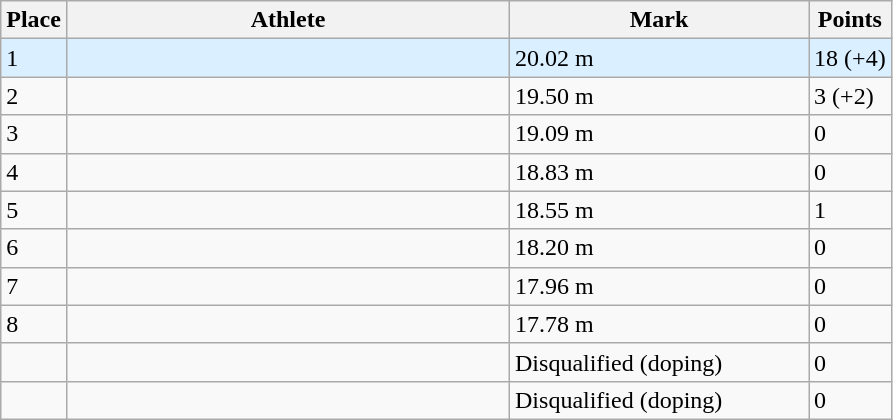<table class="wikitable sortable">
<tr>
<th>Place</th>
<th style="width:18em">Athlete</th>
<th style="width:12em">Mark</th>
<th>Points</th>
</tr>
<tr style="background:#daefff;">
<td>1 </td>
<td></td>
<td>20.02 m</td>
<td>18 (+4)</td>
</tr>
<tr>
<td>2</td>
<td></td>
<td>19.50 m </td>
<td>3 (+2)</td>
</tr>
<tr>
<td>3</td>
<td></td>
<td>19.09 m </td>
<td>0</td>
</tr>
<tr>
<td>4</td>
<td></td>
<td>18.83 m</td>
<td>0</td>
</tr>
<tr>
<td>5</td>
<td></td>
<td>18.55 m</td>
<td>1</td>
</tr>
<tr>
<td>6</td>
<td></td>
<td>18.20 m</td>
<td>0</td>
</tr>
<tr>
<td>7</td>
<td></td>
<td>17.96 m</td>
<td>0</td>
</tr>
<tr>
<td>8</td>
<td></td>
<td>17.78 m</td>
<td>0</td>
</tr>
<tr>
<td data-sort-value="9"></td>
<td></td>
<td>Disqualified (doping)</td>
<td>0</td>
</tr>
<tr>
<td data-sort-value="9"></td>
<td></td>
<td>Disqualified (doping)</td>
<td>0</td>
</tr>
</table>
